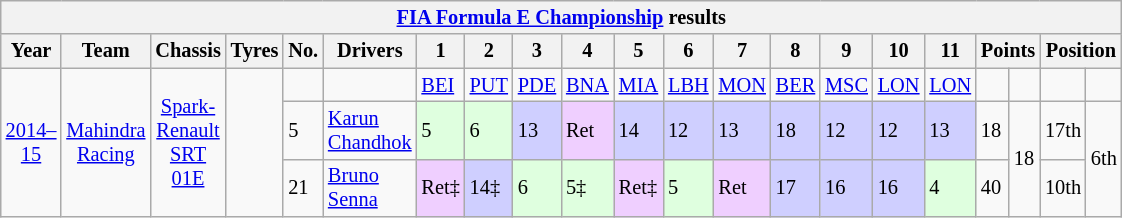<table class="wikitable" style="font-size:85%; width:700px">
<tr>
<th colspan=21><a href='#'>FIA Formula E Championship</a> results</th>
</tr>
<tr valign="top">
<th valign=middle>Year</th>
<th valign=middle>Team</th>
<th valign=middle>Chassis</th>
<th valign=middle>Tyres</th>
<th valign=middle>No.</th>
<th valign=middle>Drivers</th>
<th>1</th>
<th>2</th>
<th>3</th>
<th>4</th>
<th>5</th>
<th>6</th>
<th>7</th>
<th>8</th>
<th>9</th>
<th>10</th>
<th>11</th>
<th valign=middle colspan=2>Points</th>
<th valign=middle colspan=2>Position</th>
</tr>
<tr>
<td rowspan=3 align="center"><a href='#'>2014–15</a></td>
<td rowspan=3 align="center"><a href='#'>Mahindra Racing</a></td>
<td rowspan=3 align="center"><a href='#'>Spark-Renault SRT 01E</a></td>
<td rowspan=3 align="center"></td>
<td></td>
<td></td>
<td><a href='#'>BEI</a></td>
<td><a href='#'>PUT</a></td>
<td><a href='#'>PDE</a></td>
<td><a href='#'>BNA</a></td>
<td><a href='#'>MIA</a></td>
<td><a href='#'>LBH</a></td>
<td><a href='#'>MON</a></td>
<td><a href='#'>BER</a></td>
<td><a href='#'>MSC</a></td>
<td><a href='#'>LON</a></td>
<td><a href='#'>LON</a></td>
<td></td>
<td></td>
<td></td>
<td></td>
</tr>
<tr>
<td>5</td>
<td align=left> <a href='#'>Karun Chandhok</a></td>
<td style="background:#DFFFDF;">5</td>
<td style="background:#DFFFDF;">6</td>
<td style="background:#CFCFFF;">13</td>
<td style="background:#EFCFFF;">Ret</td>
<td style="background:#CFCFFF;">14</td>
<td style="background:#CFCFFF;">12</td>
<td style="background:#CFCFFF;">13</td>
<td style="background:#CFCFFF;">18</td>
<td style="background:#CFCFFF;">12</td>
<td style="background:#CFCFFF;">12</td>
<td style="background:#CFCFFF;">13</td>
<td>18</td>
<td rowspan=2 align="center">18</td>
<td>17th</td>
<td rowspan=2 align="center">6th</td>
</tr>
<tr>
<td>21</td>
<td align=left> <a href='#'>Bruno Senna</a></td>
<td style="background:#EFCFFF;">Ret‡</td>
<td style="background:#CFCFFF;">14‡</td>
<td style="background:#DFFFDF;">6</td>
<td style="background:#DFFFDF;">5‡</td>
<td style="background:#EFCFFF;">Ret‡</td>
<td style="background:#DFFFDF;">5</td>
<td style="background:#EFCFFF;">Ret</td>
<td style="background:#CFCFFF;">17</td>
<td style="background:#CFCFFF;">16</td>
<td style="background:#CFCFFF;">16</td>
<td style="background:#DFFFDF;">4</td>
<td>40</td>
<td>10th</td>
</tr>
</table>
